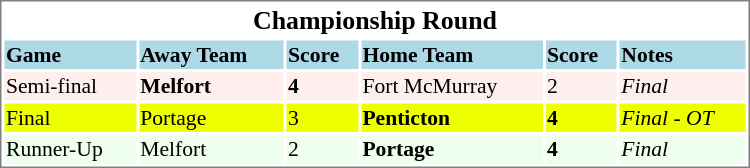<table cellpadding="0">
<tr align="left" style="vertical-align: top">
<td></td>
<td><br><table cellpadding="1" width="500px" style="font-size: 90%; border: 1px solid gray;">
<tr align="center" style="font-size: larger;">
<td colspan=6><strong>Championship Round</strong></td>
</tr>
<tr style="background:lightblue;">
<td><strong>Game</strong></td>
<td><strong>Away Team</strong></td>
<td><strong>Score</strong></td>
<td><strong>Home Team</strong></td>
<td><strong>Score</strong></td>
<td><strong>Notes</strong></td>
</tr>
<tr bgcolor="#ffeeee">
<td>Semi-final</td>
<td><strong>Melfort</strong></td>
<td><strong>4</strong></td>
<td>Fort McMurray</td>
<td>2</td>
<td><em>Final</em></td>
</tr>
<tr bgcolor="#eeff">
<td>Final</td>
<td>Portage</td>
<td>3</td>
<td><strong>Penticton</strong></td>
<td><strong>4</strong></td>
<td><em>Final - OT</em></td>
</tr>
<tr bgcolor="#eeffee">
<td>Runner-Up</td>
<td>Melfort</td>
<td>2</td>
<td><strong>Portage</strong></td>
<td><strong>4</strong></td>
<td><em>Final</em></td>
</tr>
</table>
</td>
</tr>
</table>
